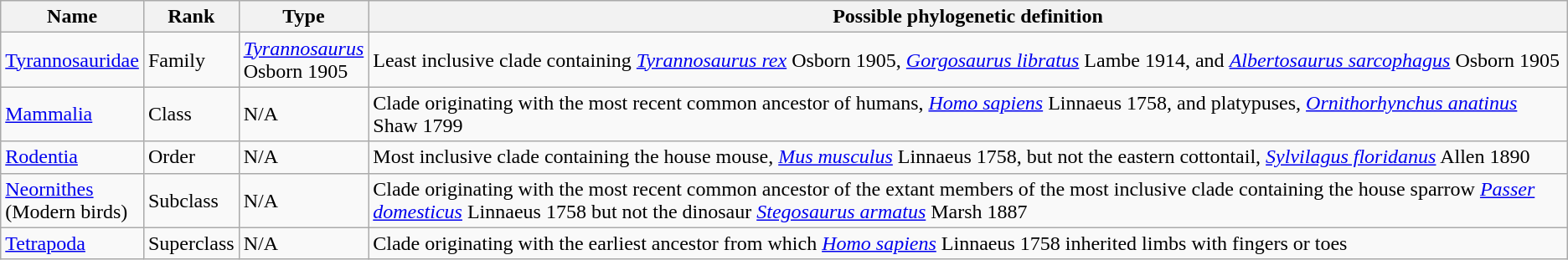<table class="wikitable">
<tr>
<th>Name</th>
<th>Rank</th>
<th>Type</th>
<th>Possible phylogenetic definition</th>
</tr>
<tr>
<td><a href='#'>Tyrannosauridae</a></td>
<td>Family</td>
<td><em><a href='#'>Tyrannosaurus</a></em><br>Osborn 1905</td>
<td>Least inclusive clade containing <em><a href='#'>Tyrannosaurus rex</a></em> Osborn 1905, <em><a href='#'>Gorgosaurus libratus</a></em> Lambe 1914, and <em><a href='#'>Albertosaurus sarcophagus</a></em> Osborn 1905</td>
</tr>
<tr>
<td><a href='#'>Mammalia</a></td>
<td>Class</td>
<td>N/A</td>
<td>Clade originating with the most recent common ancestor of humans, <em><a href='#'>Homo sapiens</a></em> Linnaeus 1758, and platypuses, <em><a href='#'>Ornithorhynchus anatinus</a></em> Shaw 1799</td>
</tr>
<tr>
<td><a href='#'>Rodentia</a></td>
<td>Order</td>
<td>N/A</td>
<td>Most inclusive clade containing the house mouse, <em><a href='#'>Mus musculus</a></em> Linnaeus 1758, but not the eastern cottontail, <em><a href='#'>Sylvilagus floridanus</a></em> Allen 1890</td>
</tr>
<tr>
<td><a href='#'>Neornithes</a><br>(Modern birds)</td>
<td>Subclass</td>
<td>N/A</td>
<td>Clade originating with the most recent common ancestor of the extant members of the most inclusive clade containing the house sparrow <a href='#'><em>Passer domesticus</em></a> Linnaeus 1758 but not the dinosaur <a href='#'><em>Stegosaurus armatus</em></a> Marsh 1887</td>
</tr>
<tr>
<td><a href='#'>Tetrapoda</a></td>
<td>Superclass</td>
<td>N/A</td>
<td>Clade originating with the earliest ancestor from which <em><a href='#'>Homo sapiens</a></em> Linnaeus 1758 inherited limbs with fingers or toes</td>
</tr>
</table>
